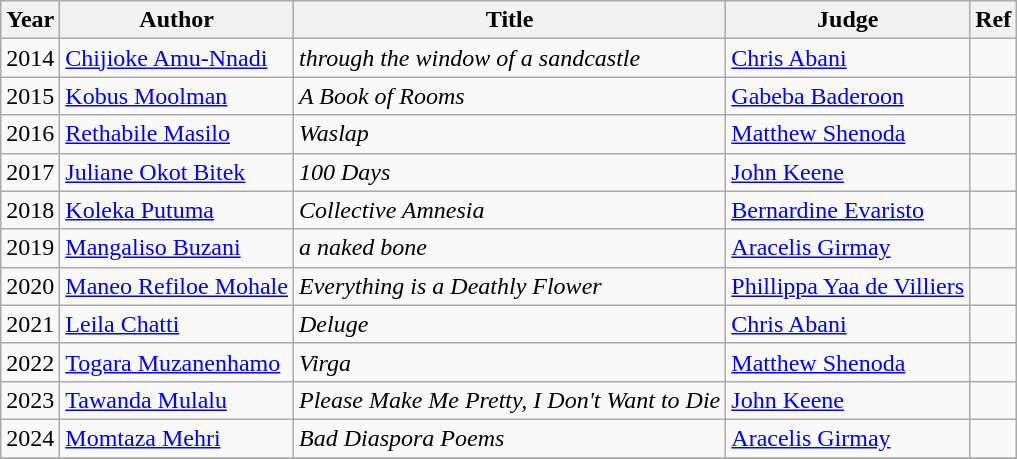<table class="wikitable">
<tr>
<th>Year</th>
<th>Author</th>
<th>Title</th>
<th>Judge</th>
<th>Ref</th>
</tr>
<tr>
<td>2014</td>
<td><a href='#'>Chijioke Amu-Nnadi</a></td>
<td><em>through the window of a sandcastle</em></td>
<td><a href='#'>Chris Abani</a></td>
<td></td>
</tr>
<tr>
<td>2015</td>
<td><a href='#'>Kobus Moolman</a></td>
<td><em>A Book of Rooms</em></td>
<td><a href='#'>Gabeba Baderoon</a></td>
<td></td>
</tr>
<tr>
<td>2016</td>
<td><a href='#'>Rethabile Masilo</a></td>
<td><em>Waslap</em></td>
<td><a href='#'>Matthew Shenoda</a></td>
<td></td>
</tr>
<tr>
<td>2017</td>
<td><a href='#'>Juliane Okot Bitek</a></td>
<td><em>100 Days</em></td>
<td><a href='#'>John Keene</a></td>
<td></td>
</tr>
<tr>
<td>2018</td>
<td><a href='#'>Koleka Putuma</a></td>
<td><em>Collective Amnesia</em></td>
<td><a href='#'>Bernardine Evaristo</a></td>
<td></td>
</tr>
<tr>
<td>2019</td>
<td><a href='#'>Mangaliso Buzani</a></td>
<td><em>a naked bone</em></td>
<td><a href='#'>Aracelis Girmay</a></td>
<td></td>
</tr>
<tr>
<td>2020</td>
<td><a href='#'>Maneo Refiloe Mohale</a></td>
<td><em>Everything is a Deathly Flower</em></td>
<td><a href='#'>Phillippa Yaa de Villiers</a></td>
<td></td>
</tr>
<tr>
<td>2021</td>
<td><a href='#'>Leila Chatti</a></td>
<td><em>Deluge</em></td>
<td><a href='#'>Chris Abani</a></td>
<td></td>
</tr>
<tr>
<td>2022</td>
<td><a href='#'>Togara Muzanenhamo</a></td>
<td><em>Virga</em></td>
<td><a href='#'>Matthew Shenoda</a></td>
<td></td>
</tr>
<tr>
<td>2023</td>
<td><a href='#'>Tawanda Mulalu</a></td>
<td><em>Please Make Me Pretty, I Don't Want to Die</em></td>
<td><a href='#'>John Keene</a></td>
<td></td>
</tr>
<tr>
<td>2024</td>
<td><a href='#'>Momtaza Mehri</a></td>
<td><em>Bad Diaspora Poems</em></td>
<td><a href='#'>Aracelis Girmay</a></td>
<td></td>
</tr>
<tr>
</tr>
</table>
